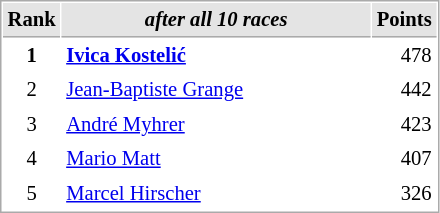<table cellspacing="1" cellpadding="3" style="border:1px solid #AAAAAA;font-size:86%">
<tr bgcolor="#E4E4E4">
<th style="border-bottom:1px solid #AAAAAA" width=10>Rank</th>
<th style="border-bottom:1px solid #AAAAAA" width=200><strong><em>after all 10 races</em></strong></th>
<th style="border-bottom:1px solid #AAAAAA" width=20>Points</th>
</tr>
<tr>
<td align="center"><strong>1</strong></td>
<td><strong> <a href='#'>Ivica Kostelić</a> </strong></td>
<td align="right">478</td>
</tr>
<tr>
<td align="center">2</td>
<td> <a href='#'>Jean-Baptiste Grange</a></td>
<td align="right">442</td>
</tr>
<tr>
<td align="center">3</td>
<td> <a href='#'>André Myhrer</a></td>
<td align="right">423</td>
</tr>
<tr>
<td align="center">4</td>
<td> <a href='#'>Mario Matt</a></td>
<td align="right">407</td>
</tr>
<tr>
<td align="center">5</td>
<td> <a href='#'>Marcel Hirscher</a></td>
<td align="right">326</td>
</tr>
</table>
